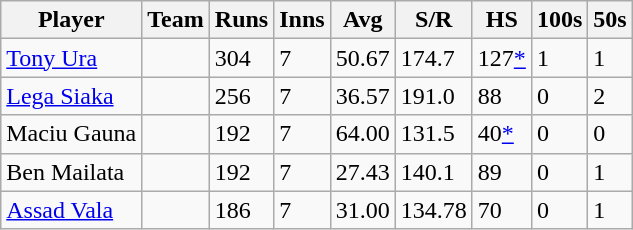<table class="wikitable">
<tr>
<th>Player</th>
<th>Team</th>
<th>Runs</th>
<th>Inns</th>
<th>Avg</th>
<th>S/R</th>
<th>HS</th>
<th>100s</th>
<th>50s</th>
</tr>
<tr>
<td><a href='#'>Tony Ura</a></td>
<td></td>
<td>304</td>
<td>7</td>
<td>50.67</td>
<td>174.7</td>
<td>127<a href='#'>*</a></td>
<td>1</td>
<td>1</td>
</tr>
<tr>
<td><a href='#'>Lega Siaka</a></td>
<td></td>
<td>256</td>
<td>7</td>
<td>36.57</td>
<td>191.0</td>
<td>88</td>
<td>0</td>
<td>2</td>
</tr>
<tr>
<td>Maciu Gauna</td>
<td></td>
<td>192</td>
<td>7</td>
<td>64.00</td>
<td>131.5</td>
<td>40<a href='#'>*</a></td>
<td>0</td>
<td>0</td>
</tr>
<tr>
<td>Ben Mailata</td>
<td></td>
<td>192</td>
<td>7</td>
<td>27.43</td>
<td>140.1</td>
<td>89</td>
<td>0</td>
<td>1</td>
</tr>
<tr>
<td><a href='#'>Assad Vala</a></td>
<td></td>
<td>186</td>
<td>7</td>
<td>31.00</td>
<td>134.78</td>
<td>70</td>
<td>0</td>
<td>1</td>
</tr>
</table>
